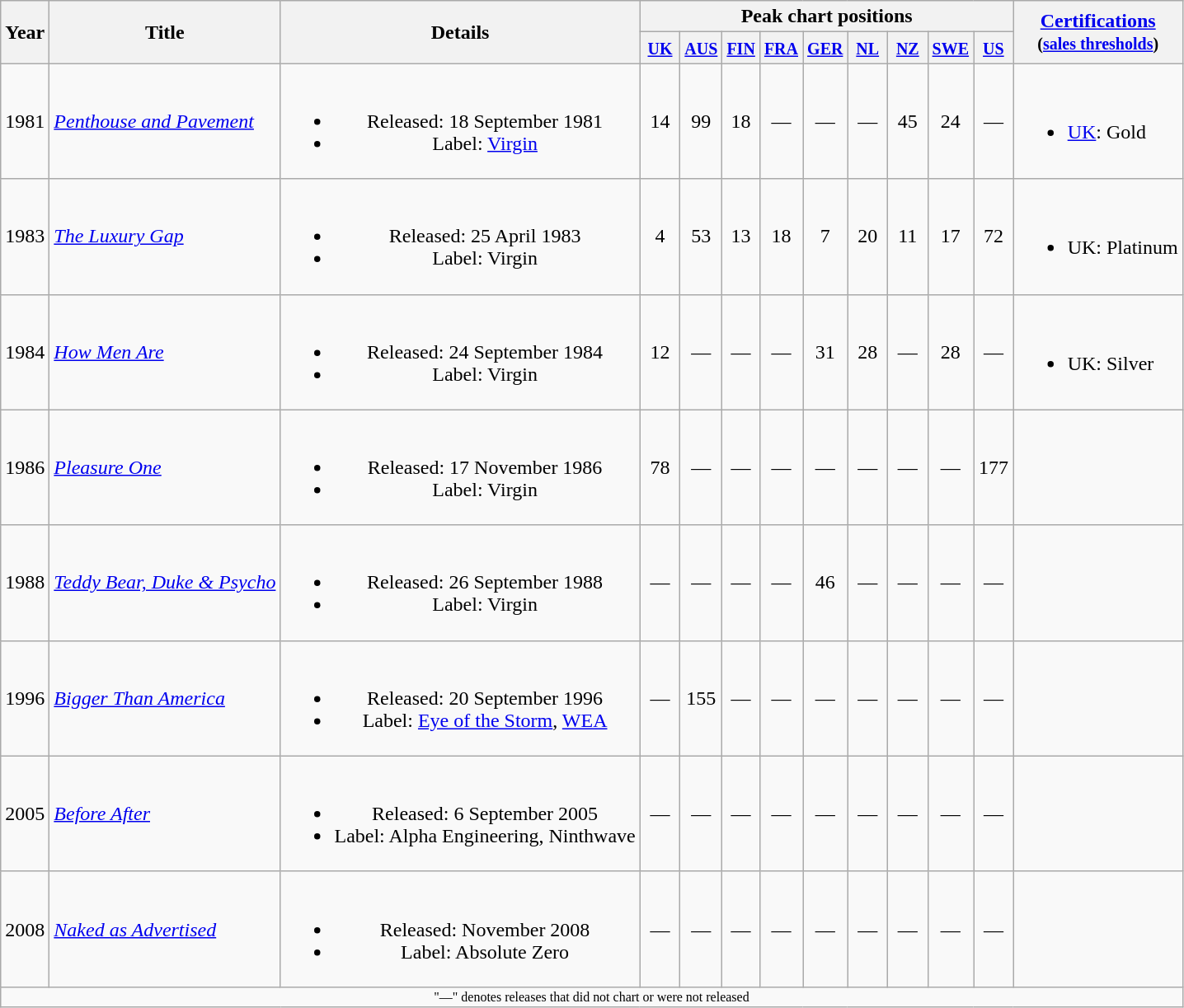<table class="wikitable" style="text-align:center;">
<tr>
<th rowspan="2">Year</th>
<th rowspan="2">Title</th>
<th rowspan="2">Details</th>
<th colspan="9">Peak chart positions</th>
<th rowspan="2"><a href='#'>Certifications</a><br><small>(<a href='#'>sales thresholds</a>)</small></th>
</tr>
<tr>
<th width="25"><small><a href='#'>UK</a></small><br></th>
<th width="25"><small><a href='#'>AUS</a></small><br></th>
<th><small><a href='#'>FIN</a></small><br></th>
<th width="25"><small><a href='#'>FRA</a></small><br></th>
<th width="25"><small><a href='#'>GER</a></small><br></th>
<th width="25"><small><a href='#'>NL</a></small><br></th>
<th width="25"><small><a href='#'>NZ</a></small><br></th>
<th width="25"><small><a href='#'>SWE</a></small><br></th>
<th width="25"><small><a href='#'>US</a></small><br></th>
</tr>
<tr>
<td style="text-align:center;">1981</td>
<td align="left"><em><a href='#'>Penthouse and Pavement</a></em></td>
<td><br><ul><li>Released: 18 September 1981</li><li>Label: <a href='#'>Virgin</a></li></ul></td>
<td style="text-align:center;">14</td>
<td style="text-align:center;">99</td>
<td>18</td>
<td style="text-align:center;">—</td>
<td style="text-align:center;">—</td>
<td style="text-align:center;">—</td>
<td style="text-align:center;">45</td>
<td style="text-align:center;">24</td>
<td style="text-align:center;">—</td>
<td align="left"><br><ul><li><a href='#'>UK</a>: Gold</li></ul></td>
</tr>
<tr>
<td style="text-align:center;">1983</td>
<td align="left"><em><a href='#'>The Luxury Gap</a></em></td>
<td><br><ul><li>Released: 25 April 1983</li><li>Label: Virgin</li></ul></td>
<td style="text-align:center;">4</td>
<td style="text-align:center;">53</td>
<td>13</td>
<td style="text-align:center;">18</td>
<td style="text-align:center;">7</td>
<td style="text-align:center;">20</td>
<td style="text-align:center;">11</td>
<td style="text-align:center;">17</td>
<td style="text-align:center;">72</td>
<td align="left"><br><ul><li>UK: Platinum</li></ul></td>
</tr>
<tr>
<td style="text-align:center;">1984</td>
<td align="left"><em><a href='#'>How Men Are</a></em></td>
<td><br><ul><li>Released: 24 September 1984</li><li>Label: Virgin</li></ul></td>
<td style="text-align:center;">12</td>
<td style="text-align:center;">—</td>
<td>—</td>
<td style="text-align:center;">—</td>
<td style="text-align:center;">31</td>
<td style="text-align:center;">28</td>
<td style="text-align:center;">—</td>
<td style="text-align:center;">28</td>
<td style="text-align:center;">—</td>
<td align="left"><br><ul><li>UK: Silver</li></ul></td>
</tr>
<tr>
<td style="text-align:center;">1986</td>
<td align="left"><em><a href='#'>Pleasure One</a></em></td>
<td><br><ul><li>Released: 17 November 1986</li><li>Label: Virgin</li></ul></td>
<td style="text-align:center;">78</td>
<td style="text-align:center;">—</td>
<td>—</td>
<td style="text-align:center;">—</td>
<td style="text-align:center;">—</td>
<td style="text-align:center;">—</td>
<td style="text-align:center;">—</td>
<td style="text-align:center;">—</td>
<td style="text-align:center;">177</td>
<td align="left"></td>
</tr>
<tr>
<td style="text-align:center;">1988</td>
<td align="left"><em><a href='#'>Teddy Bear, Duke & Psycho</a></em></td>
<td><br><ul><li>Released: 26 September 1988</li><li>Label: Virgin</li></ul></td>
<td style="text-align:center;">—</td>
<td style="text-align:center;">—</td>
<td>—</td>
<td style="text-align:center;">—</td>
<td style="text-align:center;">46</td>
<td style="text-align:center;">—</td>
<td style="text-align:center;">—</td>
<td style="text-align:center;">—</td>
<td style="text-align:center;">—</td>
<td align="left"></td>
</tr>
<tr>
<td style="text-align:center;">1996</td>
<td align="left"><em><a href='#'>Bigger Than America</a></em></td>
<td><br><ul><li>Released: 20 September 1996</li><li>Label: <a href='#'>Eye of the Storm</a>, <a href='#'>WEA</a></li></ul></td>
<td style="text-align:center;">—</td>
<td style="text-align:center;">155</td>
<td>—</td>
<td style="text-align:center;">—</td>
<td style="text-align:center;">—</td>
<td style="text-align:center;">—</td>
<td style="text-align:center;">—</td>
<td style="text-align:center;">—</td>
<td style="text-align:center;">—</td>
<td align="left"></td>
</tr>
<tr>
<td style="text-align:center;">2005</td>
<td align="left"><em><a href='#'>Before After</a></em></td>
<td><br><ul><li>Released: 6 September 2005</li><li>Label: Alpha Engineering, Ninthwave</li></ul></td>
<td style="text-align:center;">—</td>
<td style="text-align:center;">—</td>
<td>—</td>
<td style="text-align:center;">—</td>
<td style="text-align:center;">—</td>
<td style="text-align:center;">—</td>
<td style="text-align:center;">—</td>
<td style="text-align:center;">—</td>
<td style="text-align:center;">—</td>
<td align="left"></td>
</tr>
<tr>
<td style="text-align:center;">2008</td>
<td align="left"><em><a href='#'>Naked as Advertised</a></em></td>
<td><br><ul><li>Released: November 2008</li><li>Label: Absolute Zero</li></ul></td>
<td style="text-align:center;">—</td>
<td style="text-align:center;">—</td>
<td>—</td>
<td style="text-align:center;">—</td>
<td style="text-align:center;">—</td>
<td style="text-align:center;">—</td>
<td style="text-align:center;">—</td>
<td style="text-align:center;">—</td>
<td style="text-align:center;">—</td>
<td align="left"></td>
</tr>
<tr>
<td colspan="13" style="font-size:8pt">"—" denotes releases that did not chart or were not released</td>
</tr>
</table>
